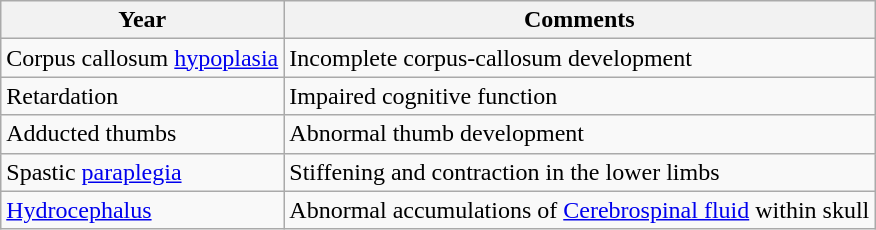<table class="wikitable">
<tr>
<th>Year</th>
<th>Comments</th>
</tr>
<tr>
<td>Corpus callosum <a href='#'>hypoplasia</a></td>
<td>Incomplete corpus-callosum development</td>
</tr>
<tr>
<td>Retardation</td>
<td>Impaired cognitive function</td>
</tr>
<tr>
<td>Adducted thumbs</td>
<td>Abnormal thumb development</td>
</tr>
<tr>
<td>Spastic <a href='#'>paraplegia</a></td>
<td>Stiffening and contraction in the lower limbs</td>
</tr>
<tr>
<td><a href='#'>Hydrocephalus</a></td>
<td>Abnormal accumulations of <a href='#'>Cerebrospinal fluid</a> within skull</td>
</tr>
</table>
